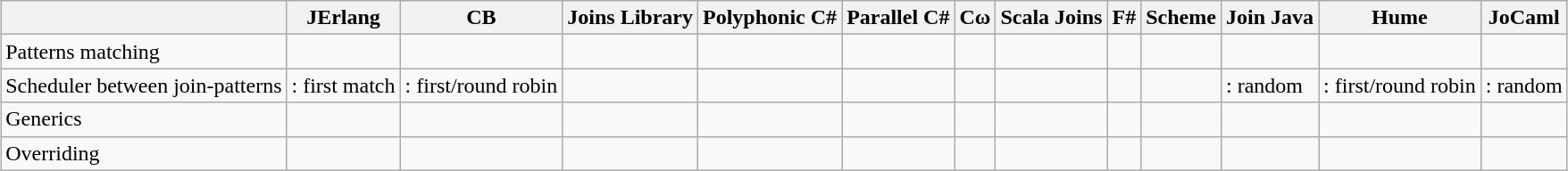<table class="wikitable" style="margin:1em auto;">
<tr>
<th></th>
<th>JErlang</th>
<th>CB</th>
<th>Joins Library</th>
<th>Polyphonic C#</th>
<th>Parallel C#</th>
<th>Cω</th>
<th>Scala Joins</th>
<th>F#</th>
<th>Scheme</th>
<th>Join Java</th>
<th>Hume</th>
<th>JoCaml</th>
</tr>
<tr>
<td>Patterns matching</td>
<td></td>
<td></td>
<td></td>
<td></td>
<td></td>
<td></td>
<td></td>
<td></td>
<td></td>
<td></td>
<td></td>
<td></td>
</tr>
<tr>
<td>Scheduler between join-patterns</td>
<td> : first match</td>
<td> : first/round robin</td>
<td></td>
<td></td>
<td></td>
<td></td>
<td></td>
<td></td>
<td></td>
<td> : random</td>
<td> : first/round robin</td>
<td> : random</td>
</tr>
<tr>
<td>Generics</td>
<td></td>
<td></td>
<td></td>
<td></td>
<td></td>
<td></td>
<td></td>
<td></td>
<td></td>
<td></td>
<td></td>
<td></td>
</tr>
<tr>
<td>Overriding</td>
<td></td>
<td></td>
<td></td>
<td></td>
<td></td>
<td></td>
<td></td>
<td></td>
<td></td>
<td></td>
<td></td>
<td></td>
</tr>
</table>
